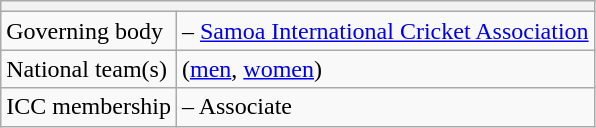<table class="wikitable floatright">
<tr>
<th colspan="2"></th>
</tr>
<tr>
<td>Governing body</td>
<td> – <a href='#'>Samoa International Cricket Association</a></td>
</tr>
<tr>
<td>National team(s)</td>
<td> (<a href='#'>men</a>, <a href='#'>women</a>)</td>
</tr>
<tr>
<td>ICC membership</td>
<td> – Associate</td>
</tr>
</table>
